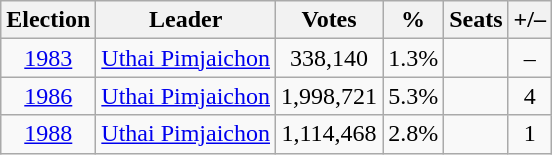<table class="wikitable" style=text-align:center>
<tr>
<th>Election</th>
<th>Leader</th>
<th>Votes</th>
<th>%</th>
<th>Seats</th>
<th>+/–</th>
</tr>
<tr>
<td><a href='#'>1983</a></td>
<td><a href='#'>Uthai Pimjaichon</a></td>
<td>338,140</td>
<td>1.3%</td>
<td></td>
<td>–</td>
</tr>
<tr>
<td><a href='#'>1986</a></td>
<td><a href='#'>Uthai Pimjaichon</a></td>
<td>1,998,721</td>
<td>5.3%</td>
<td></td>
<td>4</td>
</tr>
<tr>
<td><a href='#'>1988</a></td>
<td><a href='#'>Uthai Pimjaichon</a></td>
<td>1,114,468</td>
<td>2.8%</td>
<td></td>
<td>1</td>
</tr>
</table>
